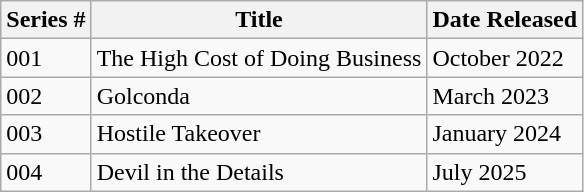<table class="wikitable">
<tr>
<th>Series #</th>
<th>Title</th>
<th>Date Released</th>
</tr>
<tr>
<td>001</td>
<td>The High Cost of Doing Business</td>
<td>October 2022</td>
</tr>
<tr>
<td>002</td>
<td>Golconda</td>
<td>March 2023</td>
</tr>
<tr>
<td>003</td>
<td>Hostile Takeover</td>
<td>January 2024</td>
</tr>
<tr>
<td>004</td>
<td>Devil in the Details</td>
<td>July 2025</td>
</tr>
</table>
